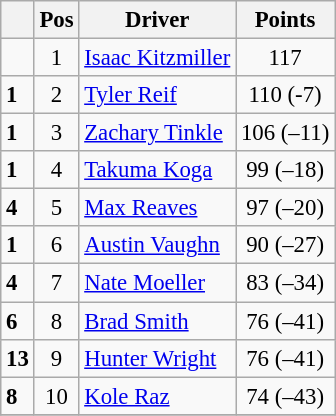<table class="wikitable" style="font-size: 95%;">
<tr>
<th></th>
<th>Pos</th>
<th>Driver</th>
<th>Points</th>
</tr>
<tr>
<td align="left"></td>
<td style="text-align:center;">1</td>
<td><a href='#'>Isaac Kitzmiller</a></td>
<td style="text-align:center;">117</td>
</tr>
<tr>
<td align="left"> <strong>1</strong></td>
<td style="text-align:center;">2</td>
<td><a href='#'>Tyler Reif</a></td>
<td style="text-align:center;">110 (-7)</td>
</tr>
<tr>
<td align="left"> <strong>1</strong></td>
<td style="text-align:center;">3</td>
<td><a href='#'>Zachary Tinkle</a></td>
<td style="text-align:center;">106 (–11)</td>
</tr>
<tr>
<td align="left"> <strong>1</strong></td>
<td style="text-align:center;">4</td>
<td><a href='#'>Takuma Koga</a></td>
<td style="text-align:center;">99 (–18)</td>
</tr>
<tr>
<td align="left"> <strong>4</strong></td>
<td style="text-align:center;">5</td>
<td><a href='#'>Max Reaves</a></td>
<td style="text-align:center;">97 (–20)</td>
</tr>
<tr>
<td align="left"> <strong>1</strong></td>
<td style="text-align:center;">6</td>
<td><a href='#'>Austin Vaughn</a></td>
<td style="text-align:center;">90 (–27)</td>
</tr>
<tr>
<td align="left"> <strong>4</strong></td>
<td style="text-align:center;">7</td>
<td><a href='#'>Nate Moeller</a></td>
<td style="text-align:center;">83 (–34)</td>
</tr>
<tr>
<td align="left"> <strong>6</strong></td>
<td style="text-align:center;">8</td>
<td><a href='#'>Brad Smith</a></td>
<td style="text-align:center;">76 (–41)</td>
</tr>
<tr>
<td align="left"> <strong>13</strong></td>
<td style="text-align:center;">9</td>
<td><a href='#'>Hunter Wright</a></td>
<td style="text-align:center;">76 (–41)</td>
</tr>
<tr>
<td align="left"> <strong>8</strong></td>
<td style="text-align:center;">10</td>
<td><a href='#'>Kole Raz</a></td>
<td style="text-align:center;">74 (–43)</td>
</tr>
<tr class="sortbottom">
</tr>
</table>
